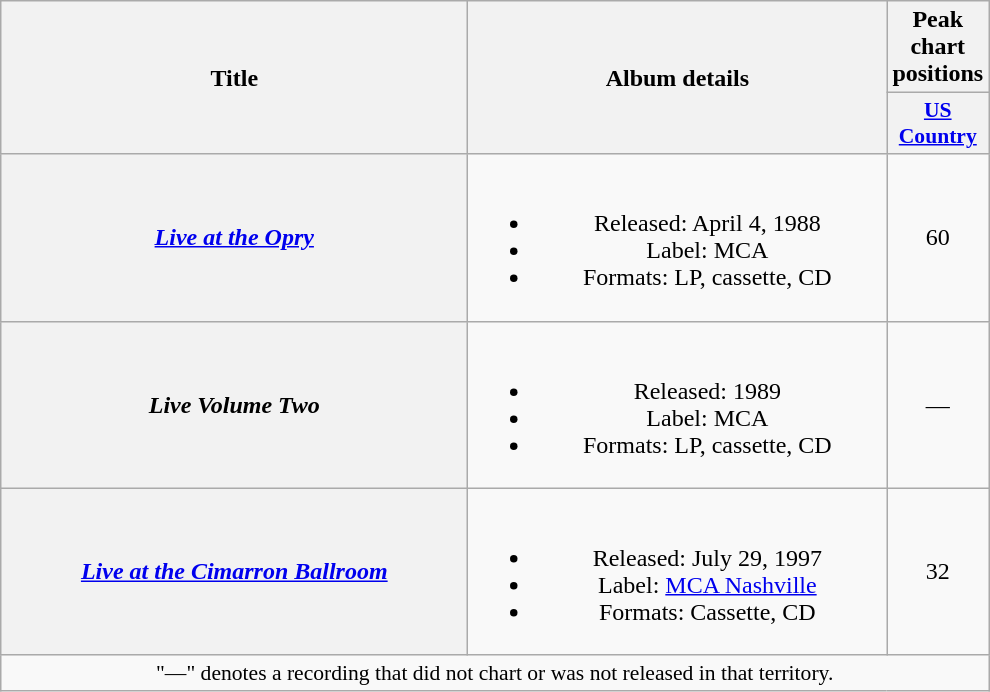<table class="wikitable plainrowheaders" style="text-align:center;" border="1">
<tr>
<th scope="col" rowspan="2" style="width:19em;">Title</th>
<th scope="col" rowspan="2" style="width:17em;">Album details</th>
<th scope="col" colspan="1">Peak<br>chart<br>positions</th>
</tr>
<tr>
<th scope="col" style="width:3em;font-size:90%;"><a href='#'>US<br>Country</a><br></th>
</tr>
<tr>
<th scope="row"><em><a href='#'>Live at the Opry</a></em></th>
<td><br><ul><li>Released: April 4, 1988</li><li>Label: MCA</li><li>Formats: LP, cassette, CD</li></ul></td>
<td>60</td>
</tr>
<tr>
<th scope="row"><em>Live Volume Two</em></th>
<td><br><ul><li>Released: 1989</li><li>Label: MCA</li><li>Formats: LP, cassette, CD</li></ul></td>
<td>—</td>
</tr>
<tr>
<th scope="row"><em><a href='#'>Live at the Cimarron Ballroom</a></em></th>
<td><br><ul><li>Released: July 29, 1997</li><li>Label: <a href='#'>MCA Nashville</a></li><li>Formats: Cassette, CD</li></ul></td>
<td>32</td>
</tr>
<tr>
<td colspan="3" style="font-size:90%">"—" denotes a recording that did not chart or was not released in that territory.</td>
</tr>
</table>
